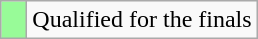<table class="wikitable">
<tr>
<td width=10px bgcolor="#98fb98"></td>
<td>Qualified for the finals</td>
</tr>
</table>
